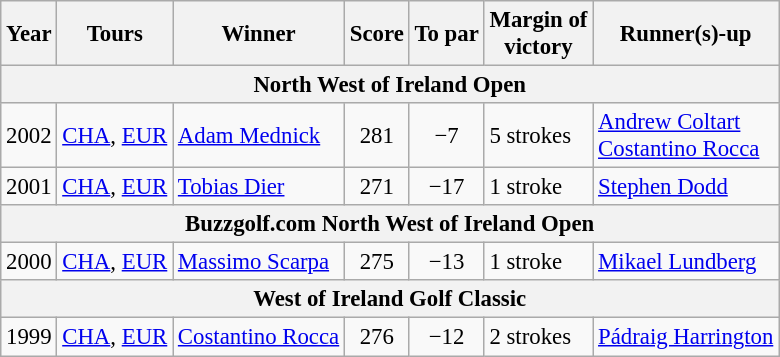<table class="wikitable" style="font-size:95%">
<tr>
<th>Year</th>
<th>Tours</th>
<th>Winner</th>
<th>Score</th>
<th>To par</th>
<th>Margin of<br>victory</th>
<th>Runner(s)-up</th>
</tr>
<tr>
<th colspan=7>North West of Ireland Open</th>
</tr>
<tr>
<td>2002</td>
<td><a href='#'>CHA</a>, <a href='#'>EUR</a></td>
<td> <a href='#'>Adam Mednick</a></td>
<td align=center>281</td>
<td align=center>−7</td>
<td>5 strokes</td>
<td> <a href='#'>Andrew Coltart</a><br> <a href='#'>Costantino Rocca</a></td>
</tr>
<tr>
<td>2001</td>
<td><a href='#'>CHA</a>, <a href='#'>EUR</a></td>
<td> <a href='#'>Tobias Dier</a></td>
<td align=center>271</td>
<td align=center>−17</td>
<td>1 stroke</td>
<td> <a href='#'>Stephen Dodd</a></td>
</tr>
<tr>
<th colspan=7>Buzzgolf.com North West of Ireland Open</th>
</tr>
<tr>
<td>2000</td>
<td><a href='#'>CHA</a>, <a href='#'>EUR</a></td>
<td> <a href='#'>Massimo Scarpa</a></td>
<td align=center>275</td>
<td align=center>−13</td>
<td>1 stroke</td>
<td> <a href='#'>Mikael Lundberg</a></td>
</tr>
<tr>
<th colspan=7>West of Ireland Golf Classic</th>
</tr>
<tr>
<td>1999</td>
<td><a href='#'>CHA</a>, <a href='#'>EUR</a></td>
<td> <a href='#'>Costantino Rocca</a></td>
<td align=center>276</td>
<td align=center>−12</td>
<td>2 strokes</td>
<td> <a href='#'>Pádraig Harrington</a></td>
</tr>
</table>
